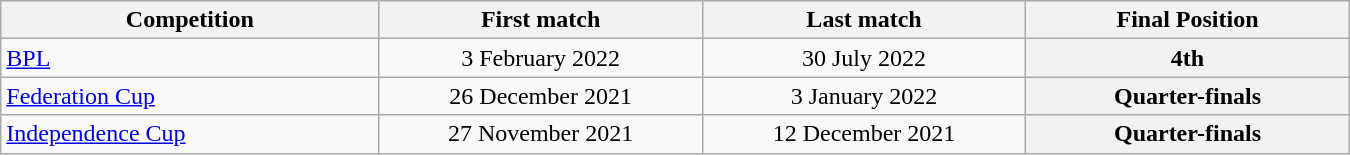<table class="wikitable" style="text-align:center; width:900px">
<tr>
<th style="text-align:center; width:200px;">Competition</th>
<th style="text-align:center; width:170px;">First match</th>
<th style="text-align:center; width:170px;">Last match</th>
<th style="text-align:center; width:170px;">Final Position</th>
</tr>
<tr>
<td style="text-align:left;"><a href='#'>BPL</a></td>
<td>3 February 2022</td>
<td>30 July 2022</td>
<th>4th</th>
</tr>
<tr>
<td style="text-align:left;"><a href='#'>Federation Cup</a></td>
<td>26 December 2021</td>
<td>3 January 2022</td>
<th>Quarter-finals</th>
</tr>
<tr>
<td style="text-align:left;"><a href='#'>Independence Cup</a></td>
<td>27 November 2021</td>
<td>12 December 2021</td>
<th>Quarter-finals</th>
</tr>
</table>
